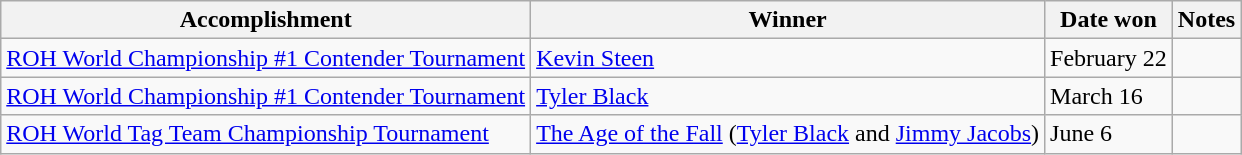<table class="wikitable">
<tr>
<th>Accomplishment</th>
<th>Winner</th>
<th>Date won</th>
<th>Notes</th>
</tr>
<tr>
<td><a href='#'>ROH World Championship #1 Contender Tournament</a></td>
<td><a href='#'>Kevin Steen</a></td>
<td>February 22</td>
<td></td>
</tr>
<tr>
<td><a href='#'>ROH World Championship #1 Contender Tournament</a></td>
<td><a href='#'>Tyler Black</a></td>
<td>March 16</td>
<td></td>
</tr>
<tr>
<td><a href='#'>ROH World Tag Team Championship Tournament</a></td>
<td><a href='#'>The Age of the Fall</a> (<a href='#'>Tyler Black</a> and <a href='#'>Jimmy Jacobs</a>)</td>
<td>June 6</td>
<td></td>
</tr>
</table>
